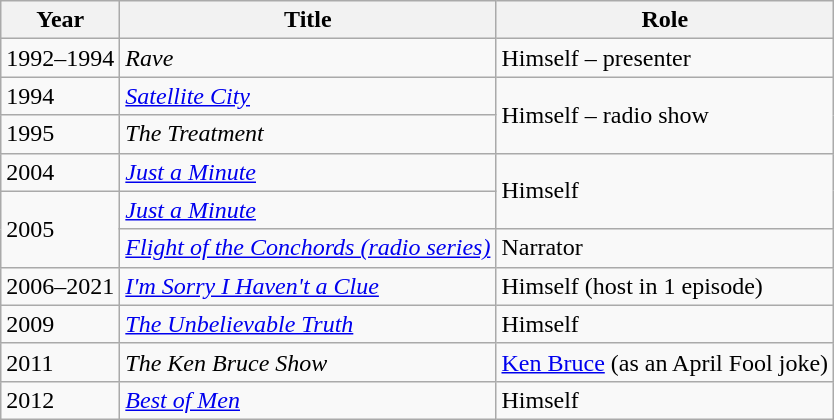<table class="wikitable">
<tr ">
<th>Year</th>
<th>Title</th>
<th>Role</th>
</tr>
<tr>
<td>1992–1994</td>
<td><em>Rave</em></td>
<td>Himself – presenter</td>
</tr>
<tr>
<td>1994</td>
<td><em><a href='#'>Satellite City</a></em></td>
<td rowspan="2">Himself – radio show</td>
</tr>
<tr>
<td>1995</td>
<td><em>The Treatment</em></td>
</tr>
<tr>
<td>2004</td>
<td><em><a href='#'>Just a Minute</a></em></td>
<td rowspan="2">Himself</td>
</tr>
<tr>
<td rowspan="2">2005</td>
<td><em><a href='#'>Just a Minute</a></em></td>
</tr>
<tr>
<td><em><a href='#'>Flight of the Conchords (radio series)</a></em></td>
<td>Narrator</td>
</tr>
<tr>
<td>2006–2021</td>
<td><em><a href='#'>I'm Sorry I Haven't a Clue</a></em></td>
<td>Himself (host in 1 episode)</td>
</tr>
<tr>
<td>2009</td>
<td><em><a href='#'>The Unbelievable Truth</a></em></td>
<td>Himself</td>
</tr>
<tr>
<td>2011</td>
<td><em>The Ken Bruce Show</em></td>
<td><a href='#'>Ken Bruce</a> (as an April Fool joke)</td>
</tr>
<tr>
<td>2012</td>
<td><em><a href='#'>Best of Men</a></em></td>
<td>Himself</td>
</tr>
</table>
